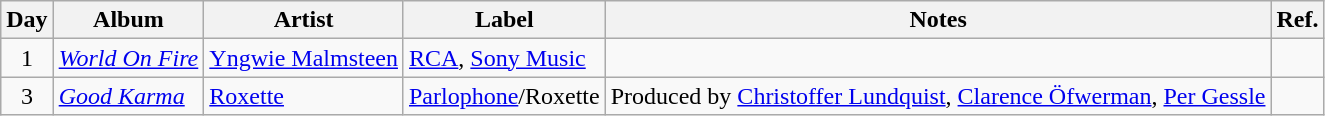<table class="wikitable">
<tr>
<th>Day</th>
<th>Album</th>
<th>Artist</th>
<th>Label</th>
<th>Notes</th>
<th>Ref.</th>
</tr>
<tr>
<td rowspan="1" style="text-align:center;">1</td>
<td><em><a href='#'>World On Fire</a></em></td>
<td><a href='#'>Yngwie Malmsteen</a></td>
<td><a href='#'>RCA</a>, <a href='#'>Sony Music</a></td>
<td></td>
<td style="text-align:center;"></td>
</tr>
<tr>
<td rowspan="1" style="text-align:center;">3</td>
<td><em><a href='#'>Good Karma</a></em></td>
<td><a href='#'>Roxette</a></td>
<td><a href='#'>Parlophone</a>/Roxette</td>
<td>Produced by <a href='#'>Christoffer Lundquist</a>, <a href='#'>Clarence Öfwerman</a>, <a href='#'>Per Gessle</a></td>
<td style="text-align:center;"></td>
</tr>
</table>
